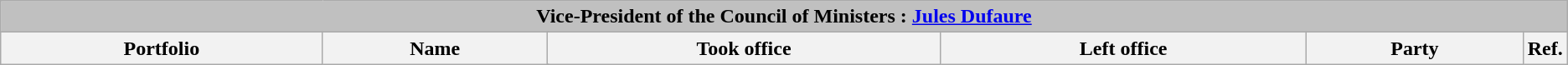<table class="wikitable" style="text-align:center">
<tr bgcolor="silver">
<td colspan=7><strong>Vice-President of the Council of Ministers : <a href='#'>Jules Dufaure</a></strong></td>
</tr>
<tr>
<th>Portfolio</th>
<th colspan=2>Name</th>
<th>Took office</th>
<th>Left office</th>
<th>Party</th>
<th style="width:2%">Ref.<br>








</th>
</tr>
</table>
